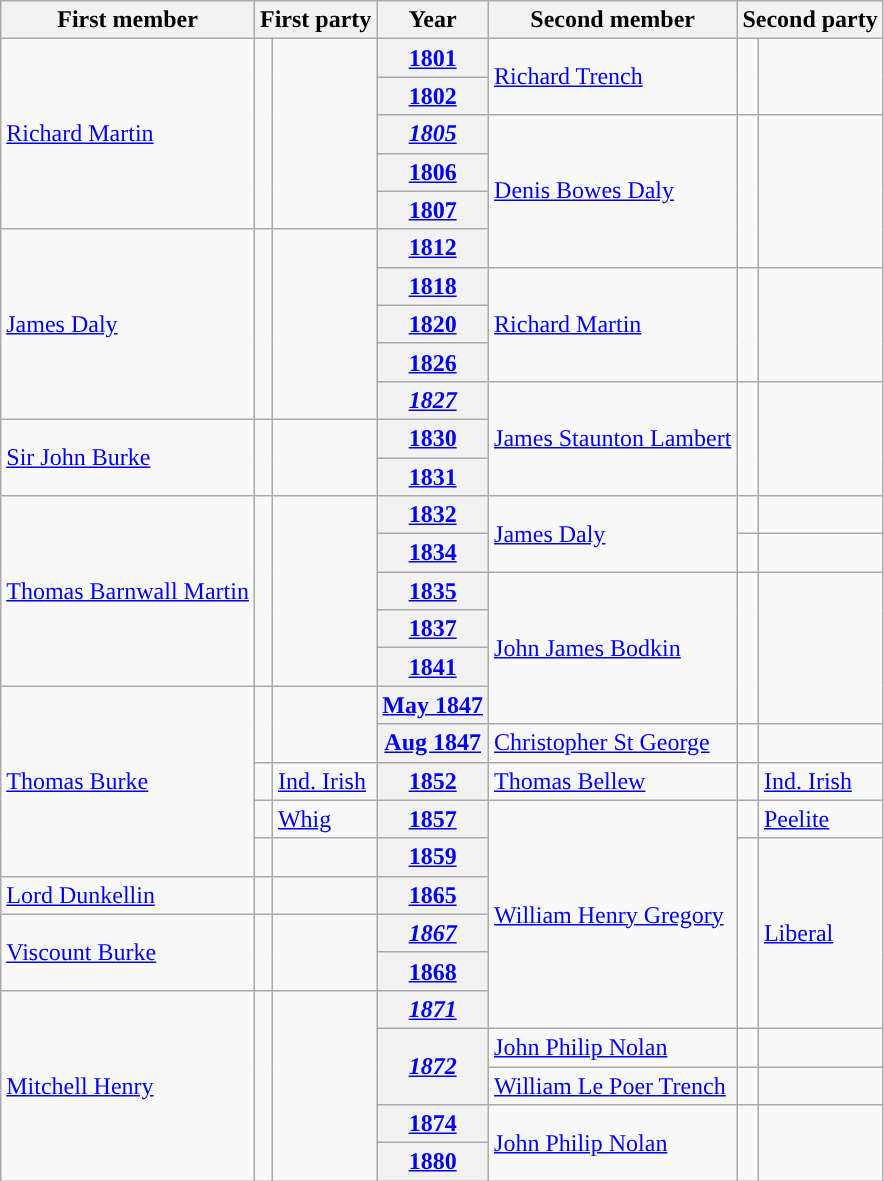<table class="wikitable">
<tr>
<th scope="col">First member</th>
<th colspan="2" scope="col">First party</th>
<th scope="col">Year</th>
<th scope="col">Second member</th>
<th colspan="2" scope="col">Second party</th>
</tr>
<tr>
<td rowspan="5"><a href='#'>Richard Martin</a></td>
<td rowspan="5" style="color:inherit;background: "> </td>
<td rowspan="5"><a href='#'></a></td>
<th scope="row"><a href='#'>1801</a></th>
<td rowspan="2"><a href='#'>Richard Trench</a></td>
<td rowspan="2" style="color:inherit;background: "> </td>
<td rowspan="2"><a href='#'></a></td>
</tr>
<tr>
<th scope="row"><a href='#'>1802</a></th>
</tr>
<tr>
<th scope="row"><em><a href='#'>1805</a></em></th>
<td rowspan="4"><a href='#'>Denis Bowes Daly</a></td>
<td rowspan="4" style="color:inherit;background: "> </td>
<td rowspan="4"><a href='#'></a></td>
</tr>
<tr>
<th scope="row"><a href='#'>1806</a></th>
</tr>
<tr>
<th scope="row"><a href='#'>1807</a></th>
</tr>
<tr>
<td rowspan="5"><a href='#'>James Daly</a></td>
<td rowspan="5" style="color:inherit;background: "> </td>
<td rowspan="5"><a href='#'></a></td>
<th scope="row"><a href='#'>1812</a></th>
</tr>
<tr>
<th scope="row"><a href='#'>1818</a></th>
<td rowspan="3"><a href='#'>Richard Martin</a></td>
<td rowspan="3" style="color:inherit;background: "> </td>
<td rowspan="3"><a href='#'></a></td>
</tr>
<tr>
<th scope="row"><a href='#'>1820</a></th>
</tr>
<tr>
<th scope="row"><a href='#'>1826</a></th>
</tr>
<tr>
<th scope="row"><em><a href='#'>1827</a></em></th>
<td rowspan="3"><a href='#'>James Staunton Lambert</a></td>
<td rowspan="3" style="color:inherit;background: "> </td>
<td rowspan="3"><a href='#'></a></td>
</tr>
<tr>
<td rowspan="2"><a href='#'>Sir John Burke</a></td>
<td rowspan="2" style="color:inherit;background: "> </td>
<td rowspan="2"><a href='#'></a></td>
<th scope="row"><a href='#'>1830</a></th>
</tr>
<tr>
<th scope="row"><a href='#'>1831</a></th>
</tr>
<tr>
<td rowspan="5"><a href='#'>Thomas Barnwall Martin</a></td>
<td rowspan="5" style="color:inherit;background: "> </td>
<td rowspan="5"><a href='#'></a></td>
<th scope="row"><a href='#'>1832</a></th>
<td rowspan="2"><a href='#'>James Daly</a></td>
<td style="color:inherit;background: "> </td>
<td><a href='#'></a></td>
</tr>
<tr>
<th scope="row"><a href='#'>1834</a></th>
<td style="color:inherit;background: "> </td>
<td><a href='#'></a></td>
</tr>
<tr>
<th scope="row"><a href='#'>1835</a></th>
<td rowspan="4"><a href='#'>John James Bodkin</a></td>
<td rowspan="4" style="color:inherit;background: "> </td>
<td rowspan="4"><a href='#'></a></td>
</tr>
<tr>
<th scope="row"><a href='#'>1837</a></th>
</tr>
<tr>
<th scope="row"><a href='#'>1841</a></th>
</tr>
<tr>
<td rowspan="5"><a href='#'>Thomas Burke</a></td>
<td rowspan="2" style="color:inherit;background: "> </td>
<td rowspan="2"><a href='#'></a></td>
<th scope="row"><a href='#'>May 1847</a></th>
</tr>
<tr>
<th scope="row"><a href='#'>Aug 1847</a></th>
<td><a href='#'>Christopher St George</a></td>
<td style="color:inherit;background: "> </td>
<td><a href='#'></a></td>
</tr>
<tr>
<td style="color:inherit;background: "> </td>
<td><a href='#'>Ind. Irish</a></td>
<th scope="row"><a href='#'>1852</a></th>
<td><a href='#'>Thomas Bellew</a></td>
<td style="color:inherit;background: "> </td>
<td><a href='#'>Ind. Irish</a></td>
</tr>
<tr>
<td style="color:inherit;background: "> </td>
<td><a href='#'>Whig</a></td>
<th scope="row"><a href='#'>1857</a></th>
<td rowspan="6"><a href='#'>William Henry Gregory</a></td>
<td style="color:inherit;background: "> </td>
<td><a href='#'>Peelite</a></td>
</tr>
<tr>
<td style="color:inherit;background: "> </td>
<td><a href='#'></a></td>
<th scope="row"><a href='#'>1859</a></th>
<td rowspan="5" style="color:inherit;background: "> </td>
<td rowspan="5"><a href='#'>Liberal</a></td>
</tr>
<tr>
<td><a href='#'>Lord Dunkellin</a></td>
<td style="color:inherit;background: "> </td>
<td><a href='#'></a></td>
<th scope="row"><a href='#'>1865</a></th>
</tr>
<tr>
<td rowspan="2"><a href='#'>Viscount Burke</a></td>
<td rowspan="2" style="color:inherit;background: "> </td>
<td rowspan="2"><a href='#'></a></td>
<th scope="row"><em><a href='#'>1867</a></em></th>
</tr>
<tr>
<th scope="row"><a href='#'>1868</a></th>
</tr>
<tr>
<td rowspan="5"><a href='#'>Mitchell Henry</a></td>
<td rowspan="5" style="color:inherit;background: "> </td>
<td rowspan="5"><a href='#'></a></td>
<th scope="row"><em><a href='#'>1871</a></em></th>
</tr>
<tr>
<th rowspan="2" scope="row"><em><a href='#'>1872</a></em></th>
<td><a href='#'>John Philip Nolan</a></td>
<td style="color:inherit;background: "> </td>
<td><a href='#'></a></td>
</tr>
<tr>
<td><a href='#'>William Le Poer Trench</a></td>
<td style="color:inherit;background: "> </td>
<td><a href='#'></a></td>
</tr>
<tr>
<th scope="row"><a href='#'>1874</a></th>
<td rowspan="2"><a href='#'>John Philip Nolan</a></td>
<td rowspan="2" style="color:inherit;background: "> </td>
<td rowspan="2"><a href='#'></a></td>
</tr>
<tr>
<th scope="row"><a href='#'>1880</a></th>
</tr>
</table>
